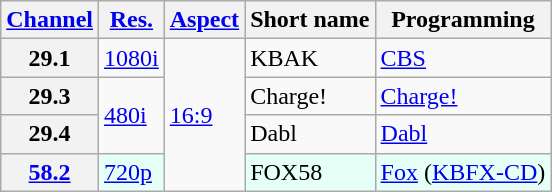<table class="wikitable">
<tr>
<th><a href='#'>Channel</a></th>
<th><a href='#'>Res.</a></th>
<th><a href='#'>Aspect</a></th>
<th>Short name</th>
<th>Programming</th>
</tr>
<tr>
<th scope = "row">29.1</th>
<td><a href='#'>1080i</a></td>
<td rowspan=4><a href='#'>16:9</a></td>
<td>KBAK</td>
<td><a href='#'>CBS</a></td>
</tr>
<tr>
<th scope = "row">29.3</th>
<td rowspan=2><a href='#'>480i</a></td>
<td>Charge!</td>
<td><a href='#'>Charge!</a></td>
</tr>
<tr>
<th scope = "row">29.4</th>
<td>Dabl</td>
<td><a href='#'>Dabl</a></td>
</tr>
<tr style="background-color: #E6FFF7;">
<th scope = "row"><a href='#'>58.2</a></th>
<td><a href='#'>720p</a></td>
<td>FOX58</td>
<td><a href='#'>Fox</a> (<a href='#'>KBFX-CD</a>)</td>
</tr>
</table>
